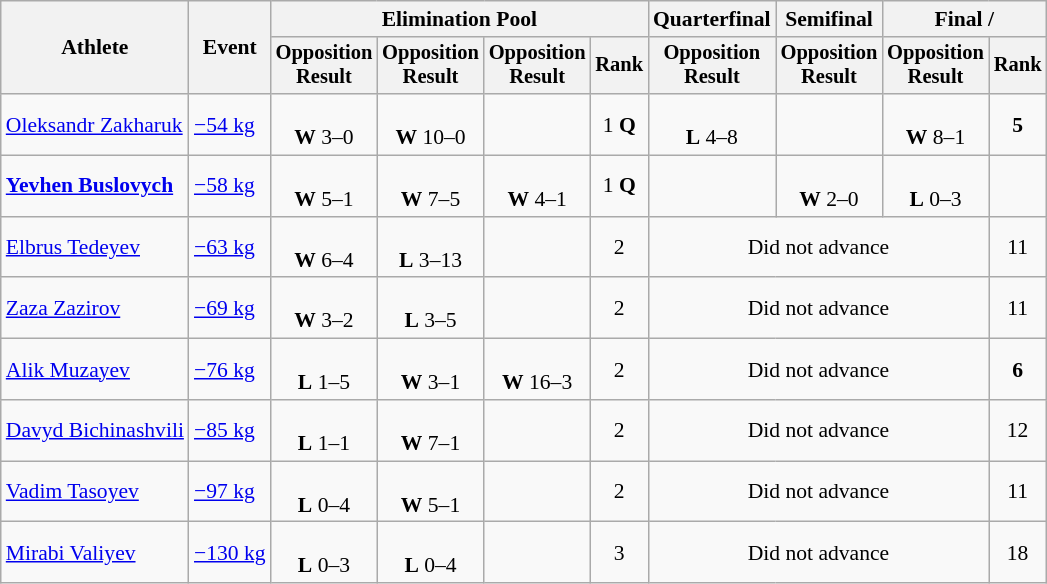<table class="wikitable" style="font-size:90%">
<tr>
<th rowspan="2">Athlete</th>
<th rowspan="2">Event</th>
<th colspan=4>Elimination Pool</th>
<th>Quarterfinal</th>
<th>Semifinal</th>
<th colspan=2>Final / </th>
</tr>
<tr style="font-size: 95%">
<th>Opposition<br>Result</th>
<th>Opposition<br>Result</th>
<th>Opposition<br>Result</th>
<th>Rank</th>
<th>Opposition<br>Result</th>
<th>Opposition<br>Result</th>
<th>Opposition<br>Result</th>
<th>Rank</th>
</tr>
<tr align=center>
<td align=left><a href='#'>Oleksandr Zakharuk</a></td>
<td align=left><a href='#'>−54 kg</a></td>
<td><br><strong>W</strong> 3–0</td>
<td><br><strong>W</strong> 10–0</td>
<td></td>
<td>1 <strong>Q</strong></td>
<td><br><strong>L</strong> 4–8</td>
<td></td>
<td><br><strong>W</strong> 8–1</td>
<td><strong>5</strong></td>
</tr>
<tr align=center>
<td align=left><strong><a href='#'>Yevhen Buslovych</a></strong></td>
<td align=left><a href='#'>−58 kg</a></td>
<td><br><strong>W</strong> 5–1</td>
<td><br><strong>W</strong> 7–5</td>
<td><br><strong>W</strong> 4–1</td>
<td>1 <strong>Q</strong></td>
<td></td>
<td><br><strong>W</strong> 2–0</td>
<td><br><strong>L</strong> 0–3</td>
<td></td>
</tr>
<tr align=center>
<td align=left><a href='#'>Elbrus Tedeyev</a></td>
<td align=left><a href='#'>−63 kg</a></td>
<td><br><strong>W</strong> 6–4</td>
<td><br><strong>L</strong> 3–13</td>
<td></td>
<td>2</td>
<td colspan=3>Did not advance</td>
<td>11</td>
</tr>
<tr align=center>
<td align=left><a href='#'>Zaza Zazirov</a></td>
<td align=left><a href='#'>−69 kg</a></td>
<td><br><strong>W</strong> 3–2</td>
<td><br><strong>L</strong> 3–5</td>
<td></td>
<td>2</td>
<td colspan=3>Did not advance</td>
<td>11</td>
</tr>
<tr align=center>
<td align=left><a href='#'>Alik Muzayev</a></td>
<td align=left><a href='#'>−76 kg</a></td>
<td><br><strong>L</strong> 1–5</td>
<td><br><strong>W</strong> 3–1</td>
<td><br><strong>W</strong> 16–3</td>
<td>2</td>
<td colspan=3>Did not advance</td>
<td><strong>6</strong></td>
</tr>
<tr align=center>
<td align=left><a href='#'>Davyd Bichinashvili</a></td>
<td align=left><a href='#'>−85 kg</a></td>
<td><br><strong>L</strong> 1–1</td>
<td><br><strong>W</strong> 7–1</td>
<td></td>
<td>2</td>
<td colspan=3>Did not advance</td>
<td>12</td>
</tr>
<tr align=center>
<td align=left><a href='#'>Vadim Tasoyev</a></td>
<td align=left><a href='#'>−97 kg</a></td>
<td><br><strong>L</strong> 0–4</td>
<td><br><strong>W</strong> 5–1</td>
<td></td>
<td>2</td>
<td colspan=3>Did not advance</td>
<td>11</td>
</tr>
<tr align=center>
<td align=left><a href='#'>Mirabi Valiyev</a></td>
<td align=left><a href='#'>−130 kg</a></td>
<td><br><strong>L</strong> 0–3</td>
<td><br><strong>L</strong> 0–4</td>
<td></td>
<td>3</td>
<td colspan=3>Did not advance</td>
<td>18</td>
</tr>
</table>
